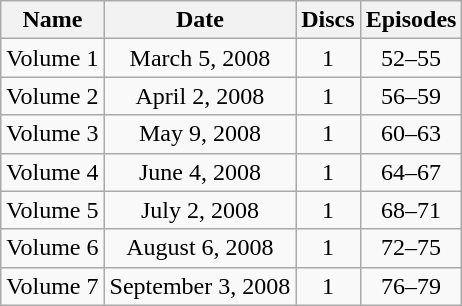<table class="wikitable" style="text-align:center;">
<tr>
<th>Name</th>
<th>Date</th>
<th>Discs</th>
<th>Episodes</th>
</tr>
<tr>
<td>Volume 1</td>
<td>March 5, 2008</td>
<td>1</td>
<td>52–55</td>
</tr>
<tr>
<td>Volume 2</td>
<td>April 2, 2008</td>
<td>1</td>
<td>56–59</td>
</tr>
<tr>
<td>Volume 3</td>
<td>May 9, 2008</td>
<td>1</td>
<td>60–63</td>
</tr>
<tr>
<td>Volume 4</td>
<td>June 4, 2008</td>
<td>1</td>
<td>64–67</td>
</tr>
<tr>
<td>Volume 5</td>
<td>July 2, 2008</td>
<td>1</td>
<td>68–71</td>
</tr>
<tr>
<td>Volume 6</td>
<td>August 6, 2008</td>
<td>1</td>
<td>72–75</td>
</tr>
<tr>
<td>Volume 7</td>
<td>September 3, 2008</td>
<td>1</td>
<td>76–79</td>
</tr>
</table>
